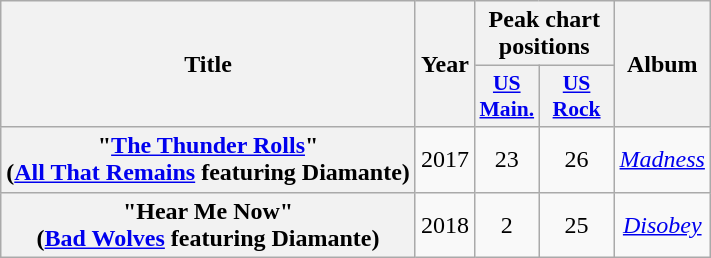<table class="wikitable plainrowheaders" style="text-align:center;">
<tr>
<th scope="col" rowspan="2">Title</th>
<th scope="col" rowspan="2">Year</th>
<th scope="col" colspan="2">Peak chart positions</th>
<th scope="col" rowspan="2">Album</th>
</tr>
<tr>
<th scope="col" style="width:2.5em;font-size:90%;"><a href='#'>US<br>Main.</a><br></th>
<th scope="col" style="width:3em;font-size:90%;"><a href='#'>US<br>Rock</a><br></th>
</tr>
<tr>
<th scope="row">"<a href='#'>The Thunder Rolls</a>"<br><span>(<a href='#'>All That Remains</a> featuring Diamante)</span></th>
<td>2017</td>
<td>23</td>
<td>26</td>
<td><em><a href='#'>Madness</a></em></td>
</tr>
<tr>
<th scope="row">"Hear Me Now"<br><span>(<a href='#'>Bad Wolves</a> featuring Diamante)</span></th>
<td>2018</td>
<td>2</td>
<td>25</td>
<td><em><a href='#'>Disobey</a></em></td>
</tr>
</table>
